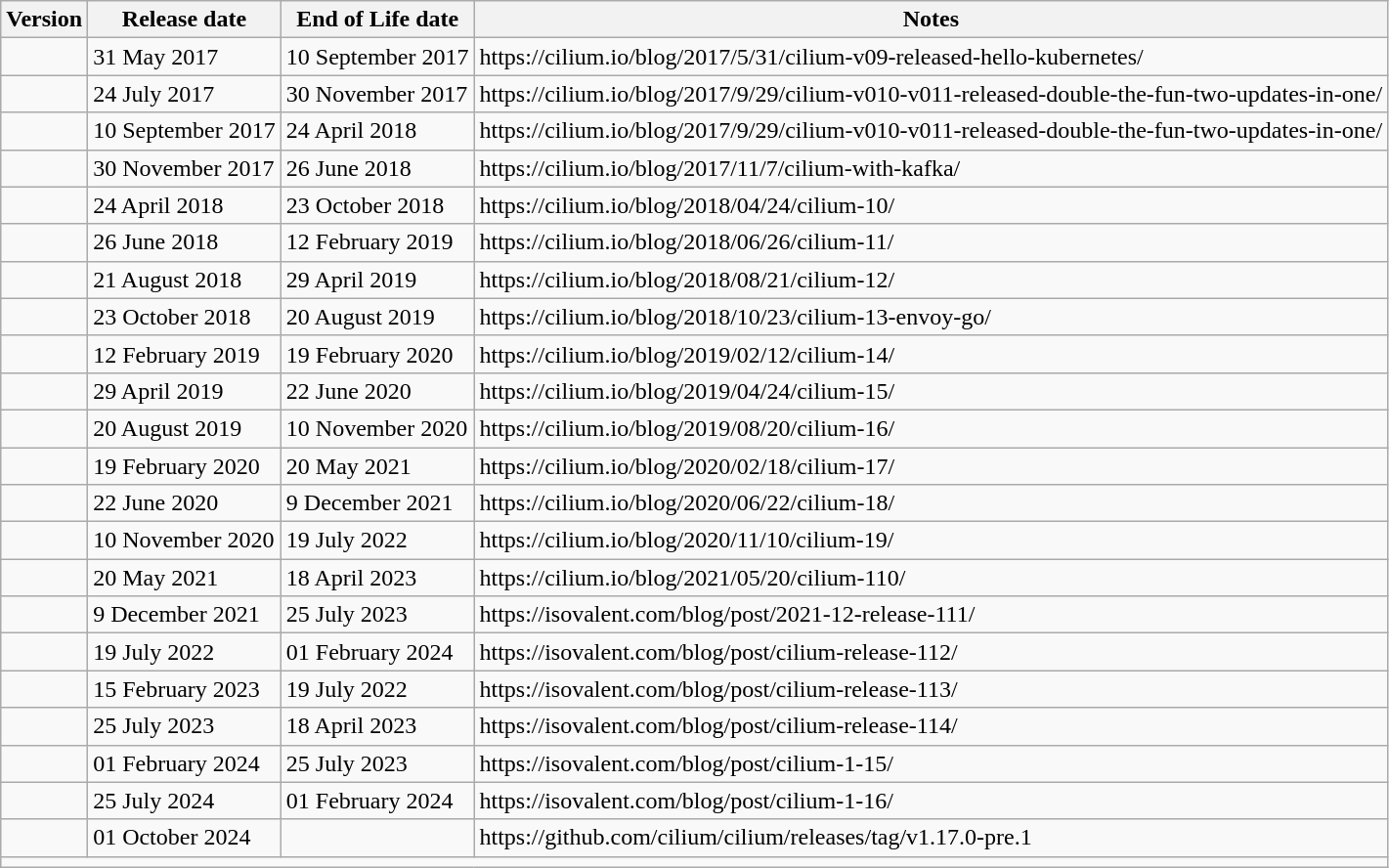<table class="wikitable">
<tr>
<th>Version</th>
<th>Release date</th>
<th>End of Life date</th>
<th>Notes</th>
</tr>
<tr>
<td></td>
<td>31 May 2017</td>
<td>10 September 2017</td>
<td>https://cilium.io/blog/2017/5/31/cilium-v09-released-hello-kubernetes/</td>
</tr>
<tr>
<td></td>
<td>24 July 2017</td>
<td>30 November 2017</td>
<td>https://cilium.io/blog/2017/9/29/cilium-v010-v011-released-double-the-fun-two-updates-in-one/</td>
</tr>
<tr>
<td></td>
<td>10 September 2017</td>
<td>24 April 2018</td>
<td>https://cilium.io/blog/2017/9/29/cilium-v010-v011-released-double-the-fun-two-updates-in-one/</td>
</tr>
<tr>
<td></td>
<td>30 November 2017</td>
<td>26 June 2018</td>
<td>https://cilium.io/blog/2017/11/7/cilium-with-kafka/</td>
</tr>
<tr>
<td></td>
<td>24 April 2018</td>
<td>23 October 2018</td>
<td>https://cilium.io/blog/2018/04/24/cilium-10/</td>
</tr>
<tr>
<td></td>
<td>26 June 2018</td>
<td>12 February 2019</td>
<td>https://cilium.io/blog/2018/06/26/cilium-11/</td>
</tr>
<tr>
<td></td>
<td>21 August 2018</td>
<td>29 April 2019</td>
<td>https://cilium.io/blog/2018/08/21/cilium-12/</td>
</tr>
<tr>
<td></td>
<td>23 October 2018</td>
<td>20 August 2019</td>
<td>https://cilium.io/blog/2018/10/23/cilium-13-envoy-go/</td>
</tr>
<tr>
<td></td>
<td>12 February 2019</td>
<td>19 February 2020</td>
<td>https://cilium.io/blog/2019/02/12/cilium-14/</td>
</tr>
<tr>
<td></td>
<td>29 April 2019</td>
<td>22 June 2020</td>
<td>https://cilium.io/blog/2019/04/24/cilium-15/</td>
</tr>
<tr>
<td></td>
<td>20 August 2019</td>
<td>10 November 2020</td>
<td>https://cilium.io/blog/2019/08/20/cilium-16/</td>
</tr>
<tr>
<td></td>
<td>19 February 2020</td>
<td>20 May 2021</td>
<td>https://cilium.io/blog/2020/02/18/cilium-17/</td>
</tr>
<tr>
<td></td>
<td>22 June 2020</td>
<td>9 December 2021</td>
<td>https://cilium.io/blog/2020/06/22/cilium-18/</td>
</tr>
<tr>
<td></td>
<td>10 November 2020</td>
<td>19 July 2022</td>
<td>https://cilium.io/blog/2020/11/10/cilium-19/</td>
</tr>
<tr>
<td></td>
<td>20 May 2021</td>
<td>18 April 2023</td>
<td>https://cilium.io/blog/2021/05/20/cilium-110/</td>
</tr>
<tr>
<td></td>
<td>9 December 2021</td>
<td>25 July 2023</td>
<td>https://isovalent.com/blog/post/2021-12-release-111/</td>
</tr>
<tr>
<td></td>
<td>19 July 2022</td>
<td>01 February 2024</td>
<td>https://isovalent.com/blog/post/cilium-release-112/</td>
</tr>
<tr>
<td></td>
<td>15 February 2023</td>
<td>19 July 2022</td>
<td>https://isovalent.com/blog/post/cilium-release-113/</td>
</tr>
<tr>
<td></td>
<td>25 July 2023</td>
<td>18 April 2023</td>
<td>https://isovalent.com/blog/post/cilium-release-114/</td>
</tr>
<tr>
<td></td>
<td>01 February 2024</td>
<td>25 July 2023</td>
<td>https://isovalent.com/blog/post/cilium-1-15/</td>
</tr>
<tr>
<td></td>
<td>25 July 2024</td>
<td>01 February 2024</td>
<td>https://isovalent.com/blog/post/cilium-1-16/</td>
</tr>
<tr>
<td></td>
<td>01 October 2024</td>
<td></td>
<td>https://github.com/cilium/cilium/releases/tag/v1.17.0-pre.1</td>
</tr>
<tr class="sortbottom">
<td colspan="4"></td>
</tr>
</table>
